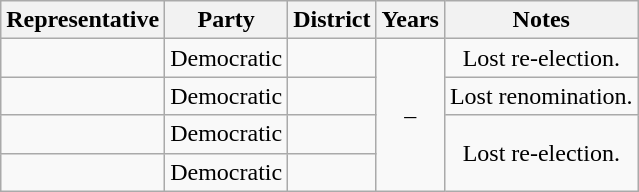<table class="wikitable sortable" style="text-align:center">
<tr valign=bottom>
<th>Representative</th>
<th>Party</th>
<th>District</th>
<th>Years</th>
<th>Notes</th>
</tr>
<tr>
<td align=left></td>
<td>Democratic</td>
<td></td>
<td rowspan="4" nowrap=""> –<br></td>
<td>Lost re-election.</td>
</tr>
<tr>
<td align=left></td>
<td>Democratic</td>
<td></td>
<td>Lost renomination.</td>
</tr>
<tr>
<td align=left></td>
<td>Democratic</td>
<td></td>
<td rowspan="2">Lost re-election.</td>
</tr>
<tr>
<td align=left></td>
<td>Democratic</td>
<td></td>
</tr>
</table>
